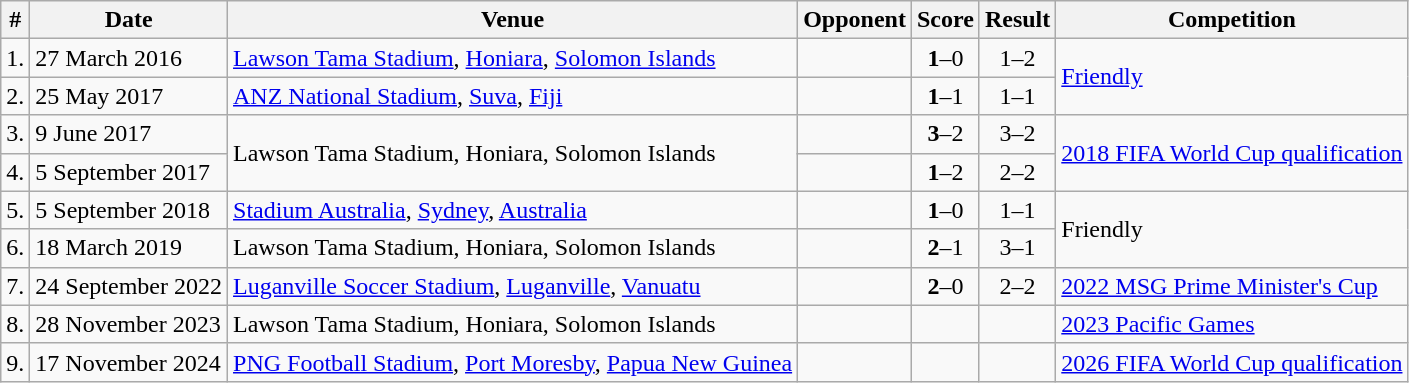<table class="wikitable">
<tr>
<th>#</th>
<th>Date</th>
<th>Venue</th>
<th>Opponent</th>
<th>Score</th>
<th>Result</th>
<th>Competition</th>
</tr>
<tr>
<td>1.</td>
<td>27 March 2016</td>
<td><a href='#'>Lawson Tama Stadium</a>, <a href='#'>Honiara</a>, <a href='#'>Solomon Islands</a></td>
<td></td>
<td align=center><strong>1</strong>–0</td>
<td align=center>1–2</td>
<td rowspan=2><a href='#'>Friendly</a></td>
</tr>
<tr>
<td>2.</td>
<td>25 May 2017</td>
<td><a href='#'>ANZ National Stadium</a>, <a href='#'>Suva</a>, <a href='#'>Fiji</a></td>
<td></td>
<td align=center><strong>1</strong>–1</td>
<td align=center>1–1</td>
</tr>
<tr>
<td>3.</td>
<td>9 June 2017</td>
<td rowspan=2>Lawson Tama Stadium, Honiara, Solomon Islands</td>
<td></td>
<td align=center><strong>3</strong>–2</td>
<td align=center>3–2</td>
<td rowspan=2><a href='#'>2018 FIFA World Cup qualification</a></td>
</tr>
<tr>
<td>4.</td>
<td>5 September 2017</td>
<td></td>
<td align=center><strong>1</strong>–2</td>
<td align=center>2–2</td>
</tr>
<tr>
<td>5.</td>
<td>5 September 2018</td>
<td><a href='#'>Stadium Australia</a>, <a href='#'>Sydney</a>, <a href='#'>Australia</a></td>
<td></td>
<td align=center><strong>1</strong>–0</td>
<td align=center>1–1</td>
<td rowspan=2>Friendly</td>
</tr>
<tr>
<td>6.</td>
<td>18 March 2019</td>
<td>Lawson Tama Stadium, Honiara, Solomon Islands</td>
<td></td>
<td align=center><strong>2</strong>–1</td>
<td align=center>3–1</td>
</tr>
<tr>
<td>7.</td>
<td>24 September 2022</td>
<td><a href='#'>Luganville Soccer Stadium</a>, <a href='#'>Luganville</a>, <a href='#'>Vanuatu</a></td>
<td></td>
<td align=center><strong>2</strong>–0</td>
<td align=center>2–2</td>
<td><a href='#'>2022 MSG Prime Minister's Cup</a></td>
</tr>
<tr>
<td>8.</td>
<td>28 November 2023</td>
<td>Lawson Tama Stadium, Honiara, Solomon Islands</td>
<td></td>
<td></td>
<td></td>
<td><a href='#'>2023 Pacific Games</a></td>
</tr>
<tr>
<td>9.</td>
<td>17 November 2024</td>
<td><a href='#'>PNG Football Stadium</a>, <a href='#'>Port Moresby</a>, <a href='#'>Papua New Guinea</a></td>
<td></td>
<td></td>
<td></td>
<td><a href='#'>2026 FIFA World Cup qualification</a></td>
</tr>
</table>
